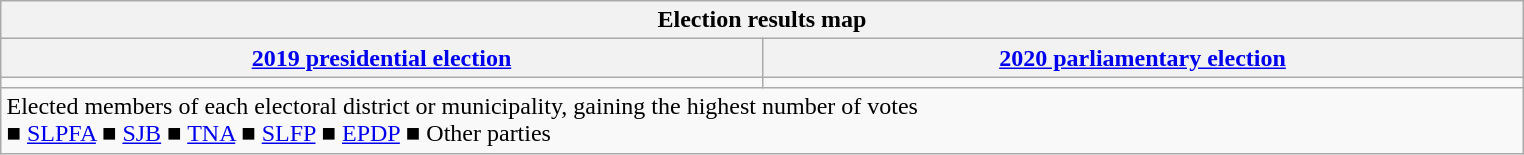<table class="wikitable" style="margin:1em auto; text-align:center">
<tr>
<th colspan="2" style="width:1000px;">Election results map</th>
</tr>
<tr>
<th><a href='#'>2019 presidential election</a></th>
<th><a href='#'>2020 parliamentary election</a></th>
</tr>
<tr>
<td style="width:500px;"></td>
<td style="width:500px;"></td>
</tr>
<tr>
<td colspan="2" style="text-align:left;">Elected members of each electoral district or municipality, gaining the highest number of votes<br><span>■</span> <a href='#'>SLPFA</a> <span>■</span> <a href='#'>SJB</a> <span>■</span> <a href='#'>TNA</a> <span>■</span> <a href='#'>SLFP</a> <span>■</span> <a href='#'>EPDP</a> <span>■</span> Other parties</td>
</tr>
</table>
